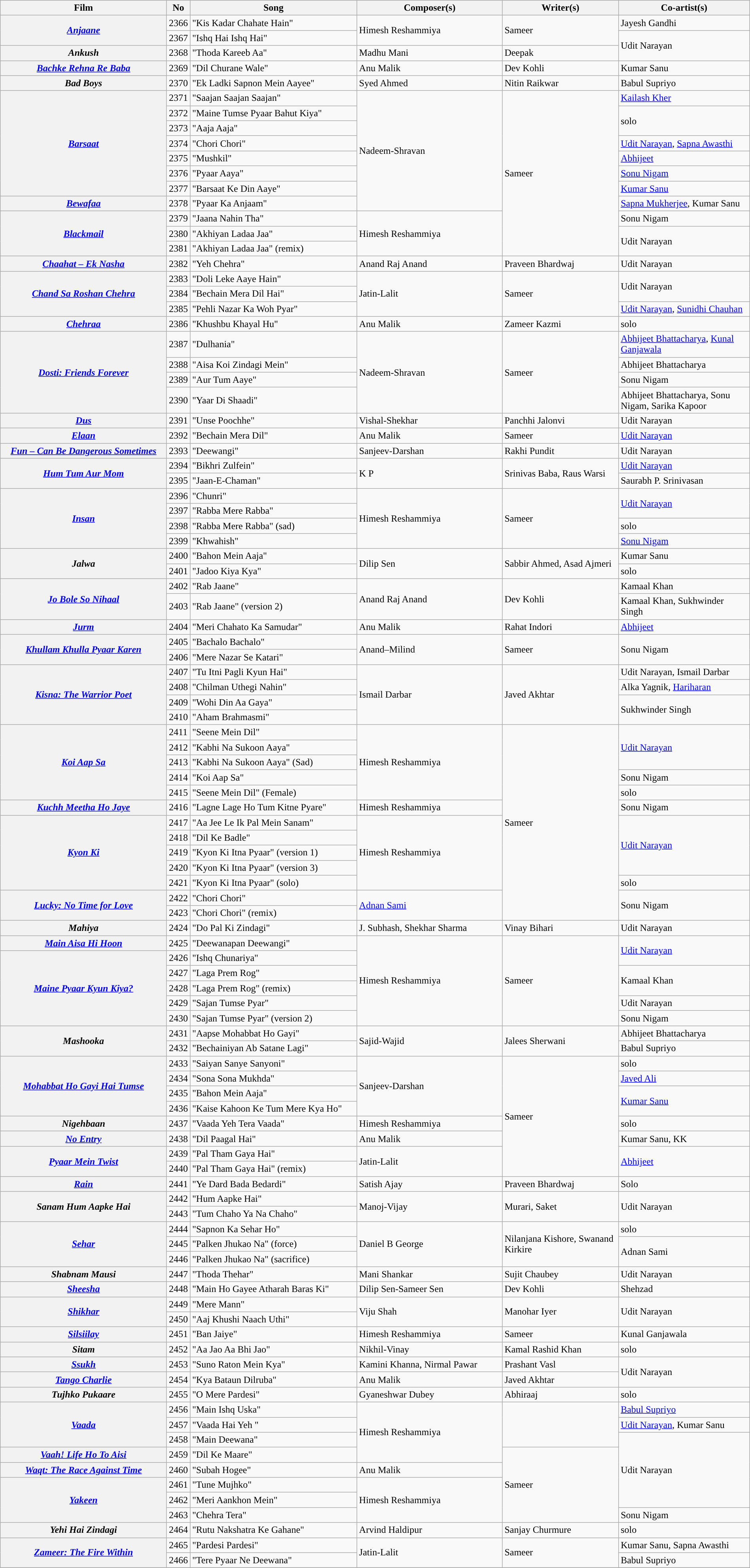<table class="wikitable plainrowheaders" width="100%" textcolor:#000;">
<tr style="background:#b0e0e66;">
<th scope="col" width=23%><strong>Film</strong></th>
<th><strong>No</strong></th>
<th scope="col" width=23%><strong>Song</strong></th>
<th scope="col" width=20%><strong>Composer(s)</strong></th>
<th scope="col" width=16%><strong>Writer(s)</strong></th>
<th scope="col" width=18%><strong>Co-artist(s)</strong></th>
</tr>
<tr>
<th rowspan=2><em><a href='#'>Anjaane</a></em></th>
<td>2366</td>
<td>"Kis Kadar Chahate Hain"</td>
<td rowspan=2>Himesh Reshammiya</td>
<td rowspan=2>Sameer</td>
<td>Jayesh Gandhi</td>
</tr>
<tr>
<td>2367</td>
<td>"Ishq Hai Ishq Hai"</td>
<td rowspan=2>Udit Narayan</td>
</tr>
<tr>
<th><em>Ankush</em></th>
<td>2368</td>
<td>"Thoda Kareeb Aa"</td>
<td>Madhu Mani</td>
<td>Deepak</td>
</tr>
<tr>
<th><em><a href='#'>Bachke Rehna Re Baba</a></em></th>
<td>2369</td>
<td>"Dil Churane Wale"</td>
<td>Anu Malik</td>
<td>Dev Kohli</td>
<td>Kumar Sanu</td>
</tr>
<tr>
<th><em>Bad Boys</em></th>
<td>2370</td>
<td>"Ek Ladki Sapnon Mein Aayee"</td>
<td>Syed Ahmed</td>
<td>Nitin Raikwar</td>
<td>Babul Supriyo</td>
</tr>
<tr>
<th rowspan=7><em><a href='#'>Barsaat</a></em></th>
<td>2371</td>
<td>"Saajan Saajan Saajan"</td>
<td rowspan=8>Nadeem-Shravan</td>
<td rowspan=11>Sameer</td>
<td><a href='#'>Kailash Kher</a></td>
</tr>
<tr>
<td>2372</td>
<td>"Maine Tumse Pyaar Bahut Kiya"</td>
<td rowspan=2>solo</td>
</tr>
<tr>
<td>2373</td>
<td>"Aaja Aaja"</td>
</tr>
<tr>
<td>2374</td>
<td>"Chori Chori"</td>
<td><a href='#'>Udit Narayan</a>, <a href='#'>Sapna Awasthi</a></td>
</tr>
<tr>
<td>2375</td>
<td>"Mushkil"</td>
<td><a href='#'>Abhijeet</a></td>
</tr>
<tr>
<td>2376</td>
<td>"Pyaar Aaya"</td>
<td><a href='#'>Sonu Nigam</a></td>
</tr>
<tr>
<td>2377</td>
<td>"Barsaat Ke Din Aaye"</td>
<td><a href='#'>Kumar Sanu</a></td>
</tr>
<tr>
<th><em><a href='#'>Bewafaa</a></em></th>
<td>2378</td>
<td>"Pyaar Ka Anjaam"</td>
<td><a href='#'>Sapna Mukherjee</a>, Kumar Sanu</td>
</tr>
<tr>
<th rowspan=3><em><a href='#'>Blackmail</a></em></th>
<td>2379</td>
<td>"Jaana Nahin Tha"</td>
<td rowspan=3>Himesh Reshammiya</td>
<td>Sonu Nigam</td>
</tr>
<tr>
<td>2380</td>
<td>"Akhiyan Ladaa Jaa"</td>
<td rowspan=2>Udit Narayan</td>
</tr>
<tr>
<td>2381</td>
<td>"Akhiyan Ladaa Jaa" (remix)</td>
</tr>
<tr>
<th><em><a href='#'>Chaahat – Ek Nasha</a></em></th>
<td>2382</td>
<td>"Yeh Chehra"</td>
<td>Anand Raj Anand</td>
<td>Praveen Bhardwaj</td>
<td>Udit Narayan</td>
</tr>
<tr>
<th rowspan=3><em><a href='#'>Chand Sa Roshan Chehra</a></em></th>
<td>2383</td>
<td>"Doli Leke Aaye Hain"</td>
<td rowspan=3>Jatin-Lalit</td>
<td rowspan=3>Sameer</td>
<td rowspan=2>Udit Narayan</td>
</tr>
<tr>
<td>2384</td>
<td>"Bechain Mera Dil Hai"</td>
</tr>
<tr>
<td>2385</td>
<td>"Pehli Nazar Ka Woh Pyar"</td>
<td><a href='#'>Udit Narayan</a>, <a href='#'>Sunidhi Chauhan</a></td>
</tr>
<tr>
<th><em><a href='#'>Chehraa</a></em></th>
<td>2386</td>
<td>"Khushbu Khayal Hu"</td>
<td>Anu Malik</td>
<td>Zameer Kazmi</td>
<td>solo</td>
</tr>
<tr>
<th rowspan="4"><em><a href='#'>Dosti: Friends Forever</a></em></th>
<td>2387</td>
<td>"Dulhania"</td>
<td rowspan="4">Nadeem-Shravan</td>
<td rowspan="4">Sameer</td>
<td><a href='#'>Abhijeet Bhattacharya</a>, <a href='#'>Kunal Ganjawala</a></td>
</tr>
<tr>
<td>2388</td>
<td>"Aisa Koi Zindagi Mein"</td>
<td>Abhijeet Bhattacharya</td>
</tr>
<tr>
<td>2389</td>
<td>"Aur Tum Aaye"</td>
<td>Sonu Nigam</td>
</tr>
<tr>
<td>2390</td>
<td>"Yaar Di Shaadi"</td>
<td>Abhijeet Bhattacharya, Sonu Nigam, Sarika Kapoor</td>
</tr>
<tr>
<th><em><a href='#'>Dus</a></em></th>
<td>2391</td>
<td>"Unse Poochhe"</td>
<td>Vishal-Shekhar</td>
<td>Panchhi Jalonvi</td>
<td>Udit Narayan</td>
</tr>
<tr>
<th><em><a href='#'>Elaan</a></em></th>
<td>2392</td>
<td>"Bechain Mera Dil"</td>
<td>Anu Malik</td>
<td>Sameer</td>
<td><a href='#'>Udit Narayan</a></td>
</tr>
<tr>
<th><em><a href='#'>Fun – Can Be Dangerous Sometimes</a></em></th>
<td>2393</td>
<td>"Deewangi"</td>
<td>Sanjeev-Darshan</td>
<td>Rakhi Pundit</td>
<td>Udit Narayan</td>
</tr>
<tr>
<th rowspan="2"><em><a href='#'>Hum Tum Aur Mom</a></em></th>
<td>2394</td>
<td>"Bikhri Zulfein"</td>
<td rowspan="2">K P</td>
<td rowspan="2">Srinivas Baba, Raus Warsi</td>
<td><a href='#'>Udit Narayan</a></td>
</tr>
<tr>
<td>2395</td>
<td>"Jaan-E-Chaman"</td>
<td>Saurabh P. Srinivasan</td>
</tr>
<tr>
<th rowspan="4"><em><a href='#'>Insan</a></em></th>
<td>2396</td>
<td>"Chunri"</td>
<td rowspan="4">Himesh Reshammiya</td>
<td rowspan="4">Sameer</td>
<td rowspan="2"><a href='#'>Udit Narayan</a></td>
</tr>
<tr>
<td>2397</td>
<td>"Rabba Mere Rabba"</td>
</tr>
<tr>
<td>2398</td>
<td>"Rabba Mere Rabba" (sad)</td>
<td>solo</td>
</tr>
<tr>
<td>2399</td>
<td>"Khwahish"</td>
<td><a href='#'>Sonu Nigam</a></td>
</tr>
<tr>
<th rowspan="2"><em>Jalwa</em></th>
<td>2400</td>
<td>"Bahon Mein Aaja"</td>
<td rowspan="2">Dilip Sen</td>
<td rowspan="2">Sabbir Ahmed, Asad Ajmeri</td>
<td>Kumar Sanu</td>
</tr>
<tr>
<td>2401</td>
<td>"Jadoo Kiya Kya"</td>
<td>solo</td>
</tr>
<tr>
<th rowspan="2"><em><a href='#'>Jo Bole So Nihaal</a></em></th>
<td>2402</td>
<td>"Rab Jaane"</td>
<td rowspan="2">Anand Raj Anand</td>
<td rowspan="2">Dev Kohli</td>
<td>Kamaal Khan</td>
</tr>
<tr>
<td>2403</td>
<td>"Rab Jaane" (version 2)</td>
<td>Kamaal Khan, Sukhwinder Singh</td>
</tr>
<tr>
<th><em><a href='#'>Jurm</a></em></th>
<td>2404</td>
<td>"Meri Chahato Ka Samudar"</td>
<td>Anu Malik</td>
<td>Rahat Indori</td>
<td><a href='#'>Abhijeet</a></td>
</tr>
<tr>
<th rowspan="2"><em><a href='#'>Khullam Khulla Pyaar Karen</a></em></th>
<td>2405</td>
<td>"Bachalo Bachalo"</td>
<td rowspan="2">Anand–Milind</td>
<td rowspan="2">Sameer</td>
<td rowspan="2">Sonu Nigam</td>
</tr>
<tr>
<td>2406</td>
<td>"Mere Nazar Se Katari"</td>
</tr>
<tr>
<th rowspan="4"><em><a href='#'>Kisna: The Warrior Poet</a></em></th>
<td>2407</td>
<td>"Tu Itni Pagli Kyun Hai"</td>
<td rowspan="4">Ismail Darbar</td>
<td rowspan="4">Javed Akhtar</td>
<td>Udit Narayan, Ismail Darbar</td>
</tr>
<tr>
<td>2408</td>
<td>"Chilman Uthegi Nahin"</td>
<td>Alka Yagnik, <a href='#'>Hariharan</a></td>
</tr>
<tr>
<td>2409</td>
<td>"Wohi Din Aa Gaya"</td>
<td rowspan="2">Sukhwinder Singh</td>
</tr>
<tr>
<td>2410</td>
<td>"Aham Brahmasmi"</td>
</tr>
<tr>
<th rowspan="5"><em><a href='#'>Koi Aap Sa</a></em></th>
<td>2411</td>
<td>"Seene Mein Dil"</td>
<td rowspan="5">Himesh Reshammiya</td>
<td rowspan="13">Sameer</td>
<td rowspan="3"><a href='#'>Udit Narayan</a></td>
</tr>
<tr>
<td>2412</td>
<td>"Kabhi Na Sukoon Aaya"</td>
</tr>
<tr>
<td>2413</td>
<td>"Kabhi Na Sukoon Aaya" (Sad)</td>
</tr>
<tr>
<td>2414</td>
<td>"Koi Aap Sa"</td>
<td>Sonu Nigam</td>
</tr>
<tr>
<td>2415</td>
<td>"Seene Mein Dil" (Female)</td>
<td>solo</td>
</tr>
<tr>
<th><em><a href='#'>Kuchh Meetha Ho Jaye</a></em></th>
<td>2416</td>
<td>"Lagne Lage Ho Tum Kitne Pyare"</td>
<td>Himesh Reshammiya</td>
<td>Sonu Nigam</td>
</tr>
<tr>
<th rowspan="5"><em><a href='#'>Kyon Ki</a></em></th>
<td>2417</td>
<td>"Aa Jee Le Ik Pal Mein Sanam"</td>
<td rowspan="5">Himesh Reshammiya</td>
<td rowspan="4"><a href='#'>Udit Narayan</a></td>
</tr>
<tr>
<td>2418</td>
<td>"Dil Ke Badle"</td>
</tr>
<tr>
<td>2419</td>
<td>"Kyon Ki Itna Pyaar" (version 1)</td>
</tr>
<tr>
<td>2420</td>
<td>"Kyon Ki Itna Pyaar" (version 3)</td>
</tr>
<tr>
<td>2421</td>
<td>"Kyon Ki Itna Pyaar" (solo)</td>
<td>solo</td>
</tr>
<tr>
<th rowspan="2"><em><a href='#'>Lucky: No Time for Love</a></em></th>
<td>2422</td>
<td>"Chori Chori"</td>
<td rowspan="2"><a href='#'>Adnan Sami</a></td>
<td rowspan="2">Sonu Nigam</td>
</tr>
<tr>
<td>2423</td>
<td>"Chori Chori" (remix)</td>
</tr>
<tr>
<th><em>Mahiya</em></th>
<td>2424</td>
<td>"Do Pal Ki Zindagi"</td>
<td>J. Subhash, Shekhar Sharma</td>
<td>Vinay Bihari</td>
<td>Udit Narayan</td>
</tr>
<tr>
<th><em><a href='#'>Main Aisa Hi Hoon</a></em></th>
<td>2425</td>
<td>"Deewanapan Deewangi"</td>
<td rowspan="6">Himesh Reshammiya</td>
<td rowspan="6">Sameer</td>
<td rowspan="2"><a href='#'>Udit Narayan</a></td>
</tr>
<tr>
<th rowspan="5"><em><a href='#'>Maine Pyaar Kyun Kiya?</a></em></th>
<td>2426</td>
<td>"Ishq Chunariya"</td>
</tr>
<tr>
<td>2427</td>
<td>"Laga Prem Rog"</td>
<td rowspan="2">Kamaal Khan</td>
</tr>
<tr>
<td>2428</td>
<td>"Laga Prem Rog" (remix)</td>
</tr>
<tr>
<td>2429</td>
<td>"Sajan Tumse Pyar"</td>
<td>Udit Narayan</td>
</tr>
<tr>
<td>2430</td>
<td>"Sajan Tumse Pyar" (version 2)</td>
<td>Sonu Nigam</td>
</tr>
<tr>
<th rowspan="2"><em>Mashooka</em></th>
<td>2431</td>
<td>"Aapse Mohabbat Ho Gayi"</td>
<td rowspan="2">Sajid-Wajid</td>
<td rowspan="2">Jalees Sherwani</td>
<td>Abhijeet Bhattacharya</td>
</tr>
<tr>
<td>2432</td>
<td>"Bechainiyan Ab Satane Lagi"</td>
<td>Babul Supriyo</td>
</tr>
<tr>
<th rowspan="4"><em><a href='#'>Mohabbat Ho Gayi Hai Tumse</a></em></th>
<td>2433</td>
<td>"Saiyan Sanye Sanyoni"</td>
<td rowspan="4">Sanjeev-Darshan</td>
<td rowspan="8">Sameer</td>
<td>solo</td>
</tr>
<tr>
<td>2434</td>
<td>"Sona Sona Mukhda"</td>
<td><a href='#'>Javed Ali</a></td>
</tr>
<tr>
<td>2435</td>
<td>"Bahon Mein Aaja"</td>
<td rowspan="2"><a href='#'>Kumar Sanu</a></td>
</tr>
<tr>
<td>2436</td>
<td>"Kaise Kahoon Ke Tum Mere Kya Ho"</td>
</tr>
<tr>
<th><em>Nigehbaan</em></th>
<td>2437</td>
<td>"Vaada Yeh Tera Vaada"</td>
<td>Himesh Reshammiya</td>
<td>solo</td>
</tr>
<tr>
<th><em><a href='#'>No Entry</a></em></th>
<td>2438</td>
<td>"Dil Paagal Hai"</td>
<td>Anu Malik</td>
<td>Kumar Sanu, KK</td>
</tr>
<tr>
<th rowspan="2"><em><a href='#'>Pyaar Mein Twist</a></em></th>
<td>2439</td>
<td>"Pal Tham Gaya Hai"</td>
<td rowspan="2">Jatin-Lalit</td>
<td rowspan="2"><a href='#'>Abhijeet</a></td>
</tr>
<tr>
<td>2440</td>
<td>"Pal Tham Gaya Hai" (remix)</td>
</tr>
<tr>
<th><em><a href='#'>Rain</a></em></th>
<td>2441</td>
<td>"Ye Dard Bada Bedardi"</td>
<td>Satish Ajay</td>
<td>Praveen Bhardwaj</td>
<td>Solo</td>
</tr>
<tr>
<th rowspan="2"><em>Sanam  Hum Aapke Hai</em></th>
<td>2442</td>
<td>"Hum Aapke Hai"</td>
<td rowspan="2">Manoj-Vijay</td>
<td rowspan="2">Murari, Saket</td>
<td rowspan="2">Udit Narayan</td>
</tr>
<tr>
<td>2443</td>
<td>"Tum Chaho Ya Na Chaho"</td>
</tr>
<tr>
<th rowspan="3"><em><a href='#'>Sehar</a></em></th>
<td>2444</td>
<td>"Sapnon Ka Sehar Ho"</td>
<td rowspan="3">Daniel B George</td>
<td rowspan="3">Nilanjana Kishore, Swanand Kirkire</td>
<td>solo</td>
</tr>
<tr>
<td>2445</td>
<td>"Palken Jhukao Na" (force)</td>
<td rowspan="2">Adnan Sami</td>
</tr>
<tr>
<td>2446</td>
<td>"Palken Jhukao Na" (sacrifice)</td>
</tr>
<tr>
<th><em>Shabnam Mausi</em></th>
<td>2447</td>
<td>"Thoda Thehar"</td>
<td>Mani Shankar</td>
<td>Sujit Chaubey</td>
<td>Udit Narayan</td>
</tr>
<tr>
<th><em><a href='#'>Sheesha</a></em></th>
<td>2448</td>
<td>"Main Ho Gayee Atharah Baras Ki"</td>
<td>Dilip Sen-Sameer Sen</td>
<td>Dev Kohli</td>
<td>Shehzad</td>
</tr>
<tr>
<th rowspan="2"><em><a href='#'>Shikhar</a></em></th>
<td>2449</td>
<td>"Mere Mann"</td>
<td rowspan="2">Viju Shah</td>
<td rowspan="2">Manohar Iyer</td>
<td rowspan="2">Udit Narayan</td>
</tr>
<tr>
<td>2450</td>
<td>"Aaj Khushi Naach Uthi"</td>
</tr>
<tr>
<th><em><a href='#'>Silsiilay</a></em></th>
<td>2451</td>
<td>"Ban Jaiye"</td>
<td>Himesh Reshammiya</td>
<td>Sameer</td>
<td>Kunal Ganjawala</td>
</tr>
<tr>
<th><em>Sitam</em></th>
<td>2452</td>
<td>"Aa Jao Aa Bhi Jao"</td>
<td>Nikhil-Vinay</td>
<td>Kamal Rashid Khan</td>
<td>solo</td>
</tr>
<tr>
<th><em><a href='#'>Ssukh</a></em></th>
<td>2453</td>
<td>"Suno Raton Mein Kya"</td>
<td>Kamini Khanna, Nirmal Pawar</td>
<td>Prashant Vasl</td>
<td rowspan="2">Udit Narayan</td>
</tr>
<tr>
<th><em><a href='#'>Tango Charlie</a></em></th>
<td>2454</td>
<td>"Kya Bataun Dilruba"</td>
<td>Anu Malik</td>
<td>Javed Akhtar</td>
</tr>
<tr>
<th><em>Tujhko Pukaare</em></th>
<td>2455</td>
<td>"O Mere Pardesi"</td>
<td>Gyaneshwar Dubey</td>
<td>Abhiraaj</td>
<td>solo</td>
</tr>
<tr>
<th rowspan="3"><em><a href='#'>Vaada</a></em></th>
<td>2456</td>
<td>"Main Ishq Uska"</td>
<td rowspan="4">Himesh Reshammiya</td>
<td rowspan="3"></td>
<td><a href='#'>Babul Supriyo</a></td>
</tr>
<tr>
<td>2457</td>
<td>"Vaada Hai Yeh "</td>
<td><a href='#'>Udit Narayan</a>, Kumar Sanu</td>
</tr>
<tr>
<td>2458</td>
<td>"Main Deewana"</td>
<td rowspan="5">Udit Narayan</td>
</tr>
<tr>
<th><em><a href='#'>Vaah! Life Ho To Aisi</a></em></th>
<td>2459</td>
<td>"Dil Ke Maare"</td>
<td rowspan="5">Sameer</td>
</tr>
<tr>
<th><em><a href='#'>Waqt: The Race Against Time</a></em></th>
<td>2460</td>
<td>"Subah Hogee"</td>
<td>Anu Malik</td>
</tr>
<tr>
<th rowspan="3"><em><a href='#'>Yakeen</a></em></th>
<td>2461</td>
<td>"Tune Mujhko"</td>
<td rowspan="3">Himesh Reshammiya</td>
</tr>
<tr>
<td>2462</td>
<td>"Meri Aankhon Mein"</td>
</tr>
<tr>
<td>2463</td>
<td>"Chehra Tera"</td>
<td>Sonu Nigam</td>
</tr>
<tr>
<th><em>Yehi Hai Zindagi</em></th>
<td>2464</td>
<td>"Rutu Nakshatra Ke Gahane"</td>
<td>Arvind Haldipur</td>
<td>Sanjay Churmure</td>
<td>solo</td>
</tr>
<tr>
<th rowspan="2"><em><a href='#'>Zameer: The Fire Within</a></em></th>
<td>2465</td>
<td>"Pardesi Pardesi"</td>
<td rowspan="2">Jatin-Lalit</td>
<td rowspan="2">Sameer</td>
<td>Kumar Sanu, Sapna Awasthi</td>
</tr>
<tr>
<td>2466</td>
<td>"Tere Pyaar Ne Deewana"</td>
<td>Babul Supriyo</td>
</tr>
<tr>
</tr>
</table>
